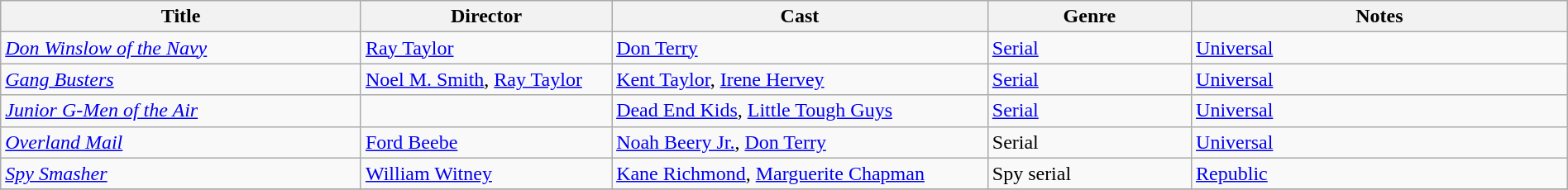<table class="wikitable" style="width:100%;">
<tr>
<th style="width:23%;">Title</th>
<th style="width:16%;">Director</th>
<th style="width:24%;">Cast</th>
<th style="width:13%;">Genre</th>
<th style="width:24%;">Notes</th>
</tr>
<tr>
<td><em><a href='#'>Don Winslow of the Navy</a></em></td>
<td><a href='#'>Ray Taylor</a></td>
<td><a href='#'>Don Terry</a></td>
<td><a href='#'>Serial</a></td>
<td><a href='#'>Universal</a></td>
</tr>
<tr>
<td><em><a href='#'>Gang Busters</a></em></td>
<td><a href='#'>Noel M. Smith</a>, <a href='#'>Ray Taylor</a></td>
<td><a href='#'>Kent Taylor</a>, <a href='#'>Irene Hervey</a></td>
<td><a href='#'>Serial</a></td>
<td><a href='#'>Universal</a></td>
</tr>
<tr>
<td><em><a href='#'>Junior G-Men of the Air</a></em></td>
<td></td>
<td><a href='#'>Dead End Kids</a>, <a href='#'>Little Tough Guys</a></td>
<td><a href='#'>Serial</a></td>
<td><a href='#'>Universal</a></td>
</tr>
<tr>
<td><em><a href='#'>Overland Mail</a></em></td>
<td><a href='#'>Ford Beebe</a></td>
<td><a href='#'>Noah Beery Jr.</a>, <a href='#'>Don Terry</a></td>
<td>Serial</td>
<td><a href='#'>Universal</a></td>
</tr>
<tr>
<td><em><a href='#'>Spy Smasher</a></em></td>
<td><a href='#'>William Witney</a></td>
<td><a href='#'>Kane Richmond</a>, <a href='#'>Marguerite Chapman</a></td>
<td>Spy serial</td>
<td><a href='#'>Republic</a></td>
</tr>
<tr>
</tr>
</table>
